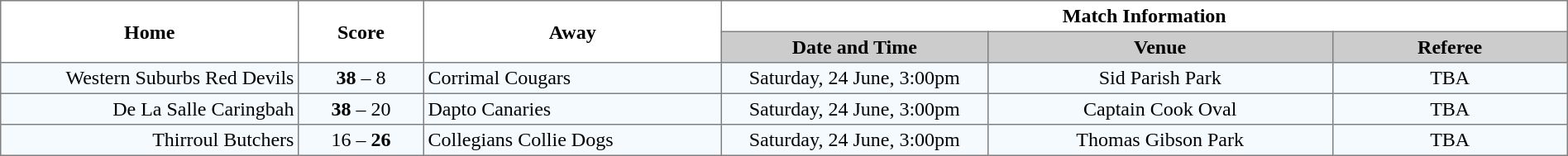<table width="100%" cellspacing="0" cellpadding="3" border="1" style="border-collapse:collapse;  text-align:center;">
<tr>
<th rowspan="2" width="19%">Home</th>
<th rowspan="2" width="8%">Score</th>
<th rowspan="2" width="19%">Away</th>
<th colspan="3">Match Information</th>
</tr>
<tr style="background:#CCCCCC">
<th width="17%">Date and Time</th>
<th width="22%">Venue</th>
<th width="50%">Referee</th>
</tr>
<tr style="text-align:center; background:#f5faff;">
<td align="right">Western Suburbs Red Devils </td>
<td><strong>38</strong> – 8</td>
<td align="left"> Corrimal Cougars</td>
<td>Saturday, 24 June, 3:00pm</td>
<td>Sid Parish Park</td>
<td>TBA</td>
</tr>
<tr style="text-align:center; background:#f5faff;">
<td align="right">De La Salle Caringbah </td>
<td><strong>38</strong> – 20</td>
<td align="left"> Dapto Canaries</td>
<td>Saturday, 24 June, 3:00pm</td>
<td>Captain Cook Oval</td>
<td>TBA</td>
</tr>
<tr style="text-align:center; background:#f5faff;">
<td align="right">Thirroul Butchers </td>
<td>16 – <strong>26</strong></td>
<td align="left"> Collegians Collie Dogs</td>
<td>Saturday, 24 June, 3:00pm</td>
<td>Thomas Gibson Park</td>
<td>TBA</td>
</tr>
</table>
